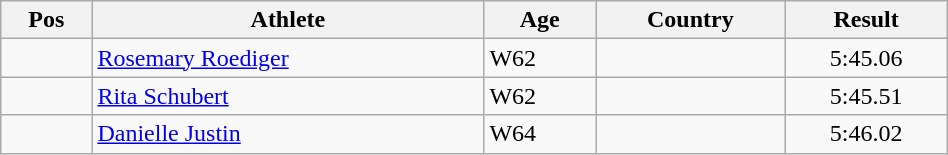<table class="wikitable"  style="text-align:center; width:50%;">
<tr>
<th>Pos</th>
<th>Athlete</th>
<th>Age</th>
<th>Country</th>
<th>Result</th>
</tr>
<tr>
<td align=center></td>
<td align=left><a href='#'>Rosemary Roediger</a></td>
<td align=left>W62</td>
<td align=left></td>
<td>5:45.06</td>
</tr>
<tr>
<td align=center></td>
<td align=left><a href='#'>Rita Schubert</a></td>
<td align=left>W62</td>
<td align=left></td>
<td>5:45.51</td>
</tr>
<tr>
<td align=center></td>
<td align=left><a href='#'>Danielle Justin</a></td>
<td align=left>W64</td>
<td align=left></td>
<td>5:46.02</td>
</tr>
</table>
